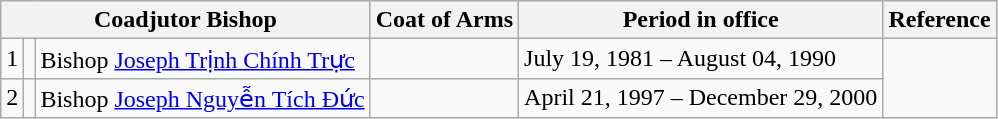<table class="wikitable">
<tr>
<th colspan="3">Coadjutor Bishop</th>
<th>Coat of Arms</th>
<th>Period in office</th>
<th>Reference</th>
</tr>
<tr>
<td>1</td>
<td></td>
<td>Bishop <a href='#'>Joseph Trịnh Chính Trực</a></td>
<td></td>
<td>July 19, 1981 – August 04, 1990</td>
<td rowspan=2></td>
</tr>
<tr>
<td>2</td>
<td></td>
<td>Bishop <a href='#'>Joseph Nguyễn Tích Đức</a></td>
<td></td>
<td>April 21, 1997 – December 29, 2000</td>
</tr>
</table>
